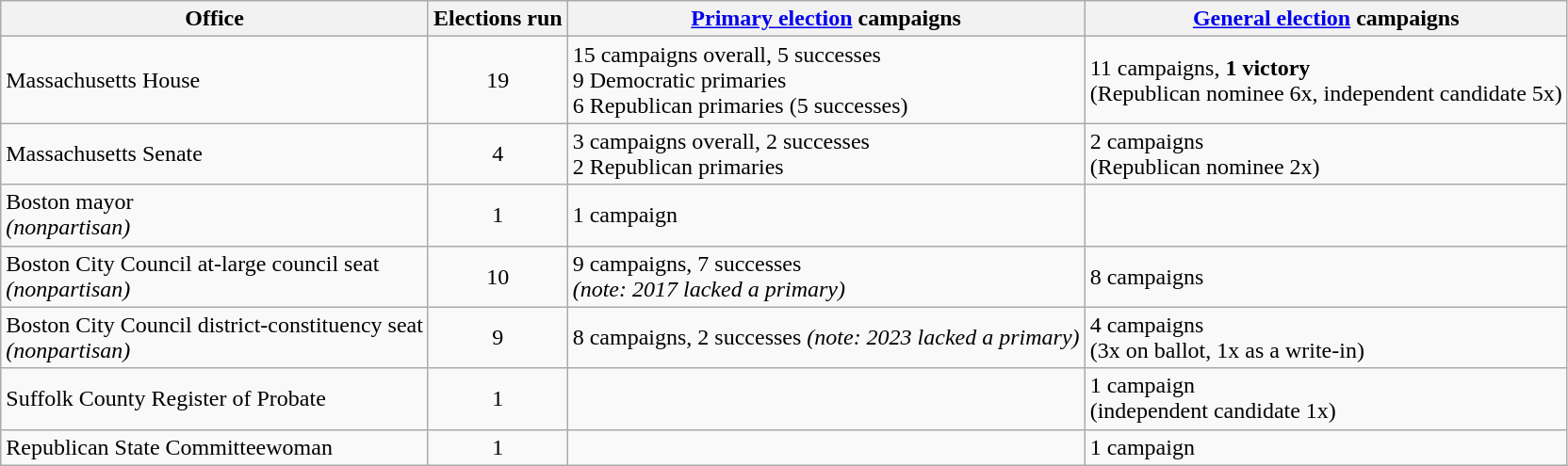<table class="wikitable mw-collapsible mw-collapsed">
<tr>
<th>Office</th>
<th>Elections run</th>
<th><a href='#'>Primary election</a> campaigns</th>
<th><a href='#'>General election</a> campaigns</th>
</tr>
<tr>
<td>Massachusetts House</td>
<td style=text-align:center>19</td>
<td>15 campaigns overall, 5 successes<br>9 Democratic primaries<br>6 Republican primaries (5 successes)</td>
<td>11 campaigns, <strong>1 victory</strong><br>(Republican nominee 6x, independent candidate 5x)</td>
</tr>
<tr>
<td>Massachusetts Senate</td>
<td style=text-align:center>4</td>
<td>3 campaigns overall, 2 successes<br>2 Republican primaries</td>
<td>2 campaigns<br>(Republican nominee 2x)</td>
</tr>
<tr>
<td>Boston mayor<br><em>(nonpartisan)</em></td>
<td style=text-align:center>1</td>
<td>1 campaign</td>
<td></td>
</tr>
<tr>
<td>Boston City Council at-large council seat<br><em>(nonpartisan)</em></td>
<td style=text-align:center>10</td>
<td>9 campaigns, 7 successes<br><em>(note: 2017 lacked a primary)</em></td>
<td>8 campaigns</td>
</tr>
<tr>
<td>Boston City Council district-constituency seat<br><em>(nonpartisan)</em></td>
<td style=text-align:center>9</td>
<td>8 campaigns, 2 successes <em>(note: 2023 lacked a primary)</em></td>
<td>4 campaigns<br>(3x on ballot, 1x as a write-in)</td>
</tr>
<tr>
<td>Suffolk County Register of Probate</td>
<td style=text-align:center>1</td>
<td></td>
<td>1 campaign<br>(independent candidate 1x)</td>
</tr>
<tr>
<td>Republican State Committeewoman</td>
<td style=text-align:center>1</td>
<td></td>
<td>1 campaign</td>
</tr>
</table>
